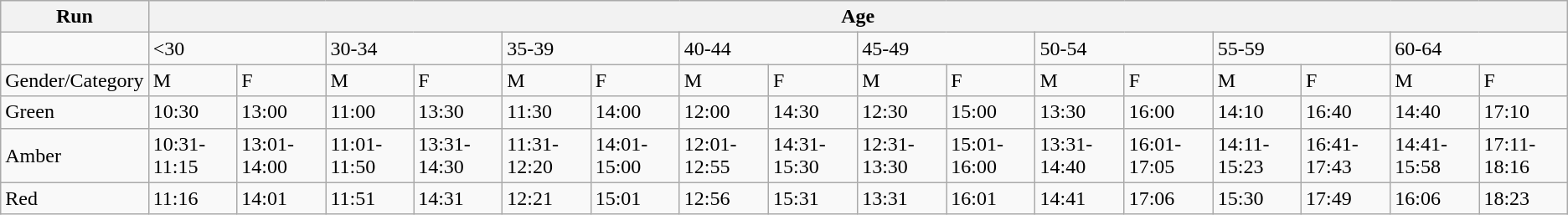<table class="wikitable">
<tr>
<th>Run</th>
<th colspan="16">Age</th>
</tr>
<tr>
<td></td>
<td colspan="2"><30</td>
<td colspan="2">30-34</td>
<td colspan="2">35-39</td>
<td colspan="2">40-44</td>
<td colspan="2">45-49</td>
<td colspan="2">50-54</td>
<td colspan="2">55-59</td>
<td colspan="2">60-64</td>
</tr>
<tr>
<td>Gender/Category</td>
<td>M</td>
<td>F</td>
<td>M</td>
<td>F</td>
<td>M</td>
<td>F</td>
<td>M</td>
<td>F</td>
<td>M</td>
<td>F</td>
<td>M</td>
<td>F</td>
<td>M</td>
<td>F</td>
<td>M</td>
<td>F</td>
</tr>
<tr>
<td>Green</td>
<td>10:30</td>
<td>13:00</td>
<td>11:00</td>
<td>13:30</td>
<td>11:30</td>
<td>14:00</td>
<td>12:00</td>
<td>14:30</td>
<td>12:30</td>
<td>15:00</td>
<td>13:30</td>
<td>16:00</td>
<td>14:10</td>
<td>16:40</td>
<td>14:40</td>
<td>17:10</td>
</tr>
<tr>
<td>Amber</td>
<td>10:31-11:15</td>
<td>13:01-14:00</td>
<td>11:01-11:50</td>
<td>13:31-14:30</td>
<td>11:31-12:20</td>
<td>14:01-15:00</td>
<td>12:01-12:55</td>
<td>14:31-15:30</td>
<td>12:31-13:30</td>
<td>15:01-16:00</td>
<td>13:31-14:40</td>
<td>16:01-17:05</td>
<td>14:11-15:23</td>
<td>16:41-17:43</td>
<td>14:41-15:58</td>
<td>17:11-18:16</td>
</tr>
<tr>
<td>Red</td>
<td>11:16</td>
<td>14:01</td>
<td>11:51</td>
<td>14:31</td>
<td>12:21</td>
<td>15:01</td>
<td>12:56</td>
<td>15:31</td>
<td>13:31</td>
<td>16:01</td>
<td>14:41</td>
<td>17:06</td>
<td>15:30</td>
<td>17:49</td>
<td>16:06</td>
<td>18:23</td>
</tr>
</table>
